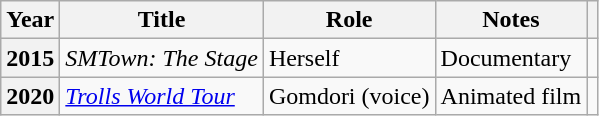<table class="wikitable plainrowheaders sortable">
<tr>
<th scope="col">Year</th>
<th scope="col">Title</th>
<th scope="col">Role</th>
<th scope="col">Notes</th>
<th scope="col" class="unsortable"></th>
</tr>
<tr>
<th scope="row">2015</th>
<td><em>SMTown: The Stage</em></td>
<td>Herself</td>
<td>Documentary</td>
<td style="text-align:center"></td>
</tr>
<tr>
<th scope="row">2020</th>
<td><em><a href='#'>Trolls World Tour</a></em></td>
<td>Gomdori (voice)</td>
<td>Animated film</td>
<td style="text-align:center"></td>
</tr>
</table>
